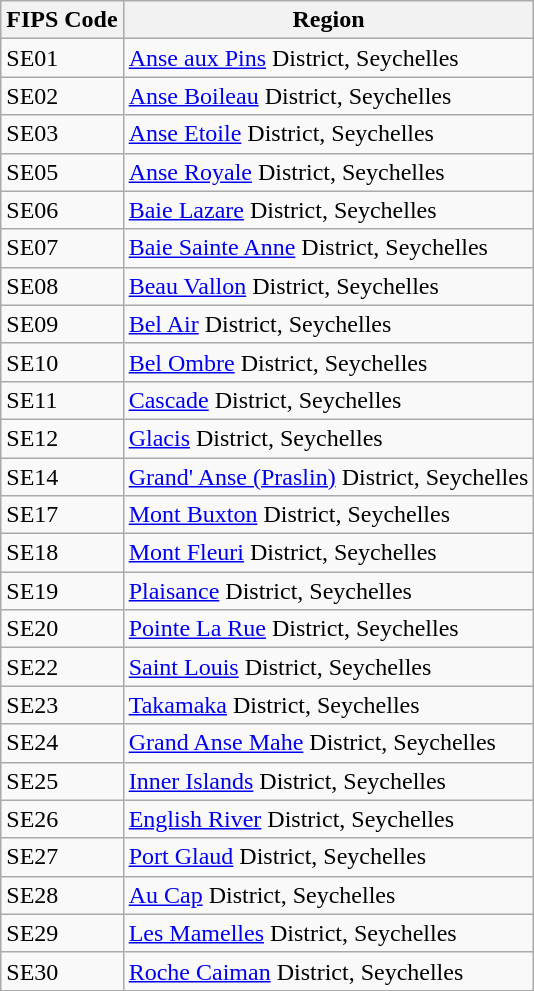<table class="wikitable">
<tr>
<th>FIPS Code</th>
<th>Region</th>
</tr>
<tr>
<td>SE01</td>
<td><a href='#'>Anse aux Pins</a> District, Seychelles</td>
</tr>
<tr>
<td>SE02</td>
<td><a href='#'>Anse Boileau</a> District, Seychelles</td>
</tr>
<tr>
<td>SE03</td>
<td><a href='#'>Anse Etoile</a> District, Seychelles</td>
</tr>
<tr>
<td>SE05</td>
<td><a href='#'>Anse Royale</a> District, Seychelles</td>
</tr>
<tr>
<td>SE06</td>
<td><a href='#'>Baie Lazare</a> District, Seychelles</td>
</tr>
<tr>
<td>SE07</td>
<td><a href='#'>Baie Sainte Anne</a> District, Seychelles</td>
</tr>
<tr>
<td>SE08</td>
<td><a href='#'>Beau Vallon</a> District, Seychelles</td>
</tr>
<tr>
<td>SE09</td>
<td><a href='#'>Bel Air</a> District, Seychelles</td>
</tr>
<tr>
<td>SE10</td>
<td><a href='#'>Bel Ombre</a> District, Seychelles</td>
</tr>
<tr>
<td>SE11</td>
<td><a href='#'>Cascade</a> District, Seychelles</td>
</tr>
<tr>
<td>SE12</td>
<td><a href='#'>Glacis</a> District, Seychelles</td>
</tr>
<tr>
<td>SE14</td>
<td><a href='#'>Grand' Anse (Praslin)</a> District, Seychelles</td>
</tr>
<tr>
<td>SE17</td>
<td><a href='#'>Mont Buxton</a> District, Seychelles</td>
</tr>
<tr>
<td>SE18</td>
<td><a href='#'>Mont Fleuri</a> District, Seychelles</td>
</tr>
<tr>
<td>SE19</td>
<td><a href='#'>Plaisance</a> District, Seychelles</td>
</tr>
<tr>
<td>SE20</td>
<td><a href='#'>Pointe La Rue</a> District, Seychelles</td>
</tr>
<tr>
<td>SE22</td>
<td><a href='#'>Saint Louis</a> District, Seychelles</td>
</tr>
<tr>
<td>SE23</td>
<td><a href='#'>Takamaka</a> District, Seychelles</td>
</tr>
<tr>
<td>SE24</td>
<td><a href='#'>Grand Anse Mahe</a> District, Seychelles</td>
</tr>
<tr>
<td>SE25</td>
<td><a href='#'>Inner Islands</a> District, Seychelles</td>
</tr>
<tr>
<td>SE26</td>
<td><a href='#'>English River</a> District, Seychelles</td>
</tr>
<tr>
<td>SE27</td>
<td><a href='#'>Port Glaud</a> District, Seychelles</td>
</tr>
<tr>
<td>SE28</td>
<td><a href='#'>Au Cap</a> District, Seychelles</td>
</tr>
<tr>
<td>SE29</td>
<td><a href='#'>Les Mamelles</a> District, Seychelles</td>
</tr>
<tr>
<td>SE30</td>
<td><a href='#'>Roche Caiman</a> District, Seychelles</td>
</tr>
</table>
